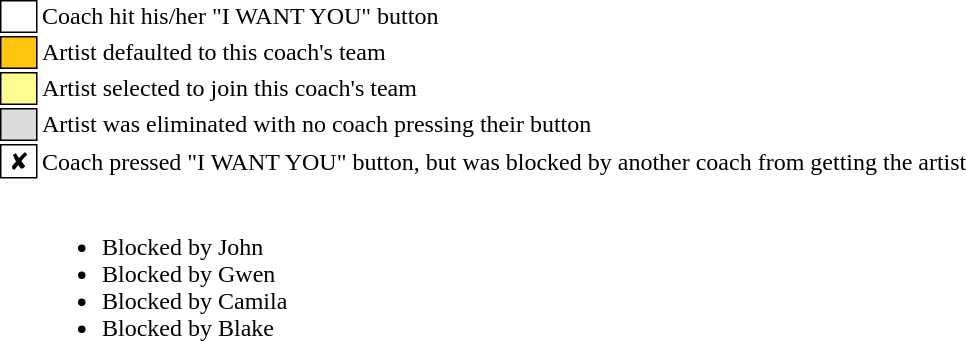<table class="toccolours" style="font-size: 100%">
<tr>
<td style="background-color:white; border: 1px solid black;"> <strong></strong> </td>
<td>Coach hit his/her "I WANT YOU" button</td>
</tr>
<tr>
<td style="background-color:#FFC40C; border: 1px solid black">    </td>
<td>Artist defaulted to this coach's team</td>
</tr>
<tr>
<td style="background-color:#fdfc8f; border: 1px solid black;">    </td>
<td style="padding-right: 8px">Artist selected to join this coach's team</td>
</tr>
<tr>
<td style="background:#dcdcdc; border:1px solid black">  </td>
<td>Artist was eliminated with no coach pressing their button</td>
</tr>
<tr>
<td style="background:white; border:1px solid black"> ✘ </td>
<td>Coach pressed "I WANT YOU" button, but was blocked by another coach from getting the artist</td>
</tr>
<tr>
<td></td>
<td><br><ul><li> Blocked by John</li><li> Blocked by Gwen</li><li> Blocked by Camila</li><li> Blocked by Blake</li></ul></td>
</tr>
</table>
